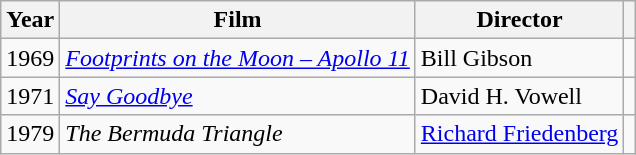<table class="wikitable">
<tr>
<th>Year</th>
<th>Film</th>
<th>Director</th>
<th></th>
</tr>
<tr>
<td>1969</td>
<td><em><a href='#'>Footprints on the Moon – Apollo 11</a></em></td>
<td>Bill Gibson</td>
<td></td>
</tr>
<tr>
<td>1971</td>
<td><em><a href='#'>Say Goodbye</a></em></td>
<td>David H. Vowell</td>
<td></td>
</tr>
<tr>
<td>1979</td>
<td><em>The Bermuda Triangle</em></td>
<td><a href='#'>Richard Friedenberg</a></td>
<td></td>
</tr>
</table>
